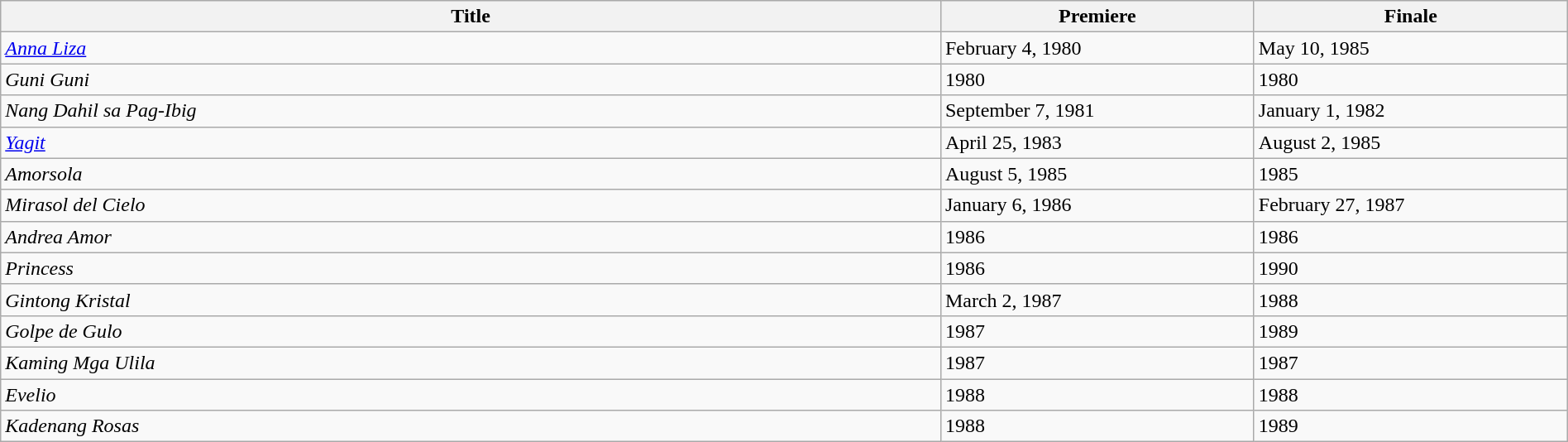<table class="wikitable sortable" width="100%">
<tr>
<th style="width:60%;">Title</th>
<th style="width:20%;">Premiere</th>
<th style="width:20%;">Finale</th>
</tr>
<tr>
<td><em><a href='#'>Anna Liza</a></em></td>
<td>February 4, 1980</td>
<td>May 10, 1985</td>
</tr>
<tr>
<td><em>Guni Guni</em></td>
<td>1980</td>
<td>1980</td>
</tr>
<tr>
<td><em>Nang Dahil sa Pag-Ibig</em> </td>
<td>September 7, 1981</td>
<td>January 1, 1982</td>
</tr>
<tr>
<td><em><a href='#'>Yagit</a></em> </td>
<td>April 25, 1983</td>
<td>August 2, 1985</td>
</tr>
<tr>
<td><em>Amorsola</em></td>
<td>August 5, 1985</td>
<td>1985</td>
</tr>
<tr>
<td><em>Mirasol del Cielo</em></td>
<td>January 6, 1986</td>
<td>February 27, 1987</td>
</tr>
<tr>
<td><em>Andrea Amor</em></td>
<td>1986</td>
<td>1986</td>
</tr>
<tr>
<td><em>Princess</em></td>
<td>1986</td>
<td>1990</td>
</tr>
<tr>
<td><em>Gintong Kristal</em> </td>
<td>March 2, 1987</td>
<td>1988</td>
</tr>
<tr>
<td><em>Golpe de Gulo</em></td>
<td>1987</td>
<td>1989</td>
</tr>
<tr>
<td><em>Kaming Mga Ulila</em> </td>
<td>1987</td>
<td>1987</td>
</tr>
<tr>
<td><em>Evelio</em></td>
<td>1988</td>
<td>1988</td>
</tr>
<tr>
<td><em>Kadenang Rosas</em> </td>
<td>1988</td>
<td>1989</td>
</tr>
</table>
